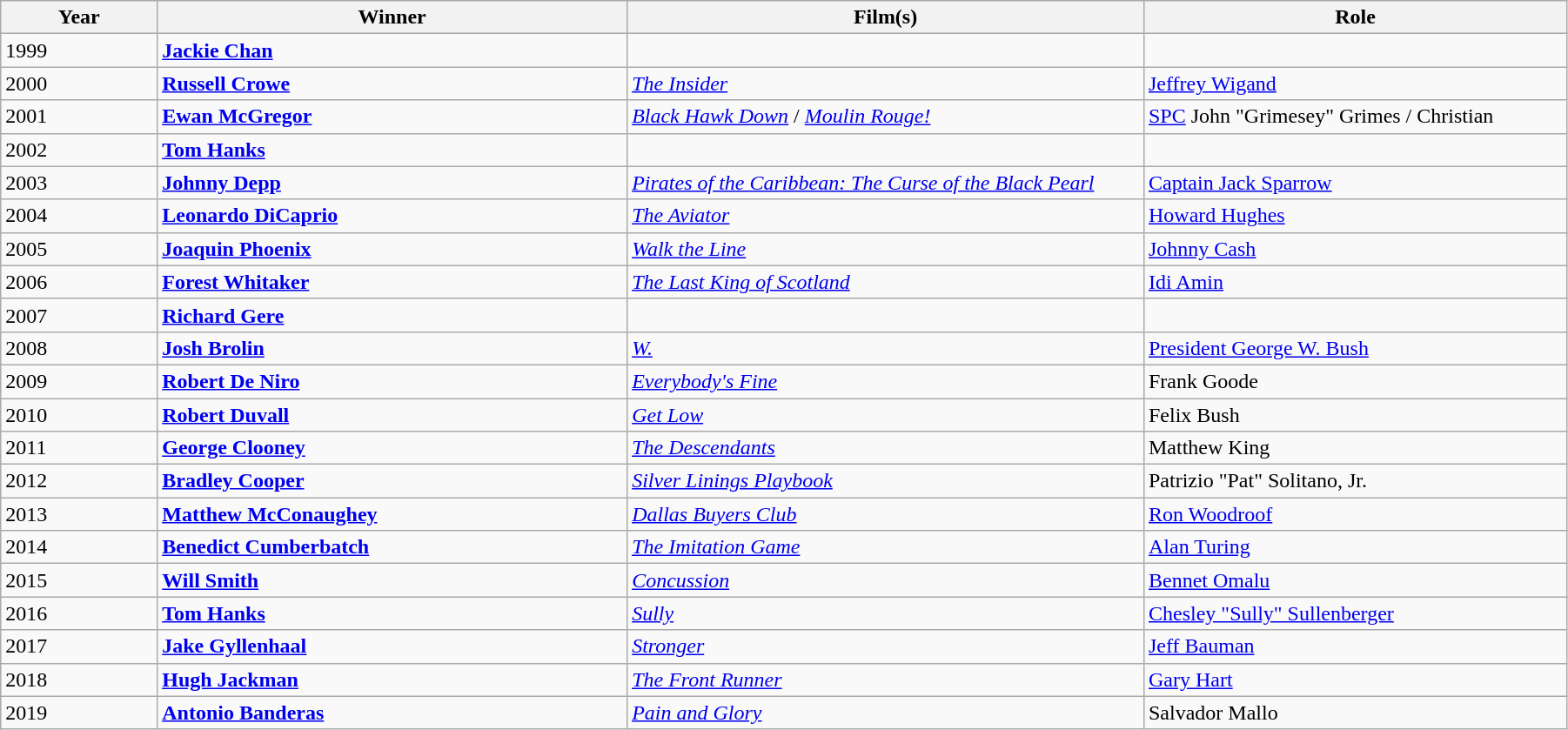<table class="wikitable" width="95%" cellpadding="5">
<tr>
<th width="10%">Year</th>
<th width="30%">Winner</th>
<th width="33%">Film(s)</th>
<th width="30%">Role</th>
</tr>
<tr>
<td>1999</td>
<td><strong><a href='#'>Jackie Chan</a></strong></td>
<td></td>
<td></td>
</tr>
<tr>
<td>2000</td>
<td><strong><a href='#'>Russell Crowe</a></strong></td>
<td><em><a href='#'>The Insider</a></em></td>
<td><a href='#'>Jeffrey Wigand</a></td>
</tr>
<tr>
<td>2001</td>
<td><strong><a href='#'>Ewan McGregor</a></strong></td>
<td><em><a href='#'>Black Hawk Down</a></em> / <em><a href='#'>Moulin Rouge!</a></em></td>
<td><a href='#'>SPC</a> John "Grimesey" Grimes / Christian</td>
</tr>
<tr>
<td>2002</td>
<td><strong><a href='#'>Tom Hanks</a></strong></td>
<td></td>
<td></td>
</tr>
<tr>
<td>2003</td>
<td><strong><a href='#'>Johnny Depp</a></strong></td>
<td><em><a href='#'>Pirates of the Caribbean: The Curse of the Black Pearl</a></em></td>
<td><a href='#'>Captain Jack Sparrow</a></td>
</tr>
<tr>
<td>2004</td>
<td><strong><a href='#'>Leonardo DiCaprio</a></strong></td>
<td><em><a href='#'>The Aviator</a></em></td>
<td><a href='#'>Howard Hughes</a></td>
</tr>
<tr>
<td>2005</td>
<td><strong><a href='#'>Joaquin Phoenix</a></strong></td>
<td><em><a href='#'>Walk the Line</a></em></td>
<td><a href='#'>Johnny Cash</a></td>
</tr>
<tr>
<td>2006</td>
<td><strong><a href='#'>Forest Whitaker</a></strong></td>
<td><em><a href='#'>The Last King of Scotland</a></em></td>
<td><a href='#'>Idi Amin</a></td>
</tr>
<tr>
<td>2007</td>
<td><strong><a href='#'>Richard Gere</a></strong></td>
<td></td>
<td></td>
</tr>
<tr>
<td>2008</td>
<td><strong><a href='#'>Josh Brolin</a></strong></td>
<td><em><a href='#'>W.</a></em></td>
<td><a href='#'>President George W. Bush</a></td>
</tr>
<tr>
<td>2009</td>
<td><strong><a href='#'>Robert De Niro</a></strong></td>
<td><em><a href='#'>Everybody's Fine</a></em></td>
<td>Frank Goode</td>
</tr>
<tr>
<td>2010</td>
<td><strong><a href='#'>Robert Duvall</a></strong></td>
<td><em><a href='#'>Get Low</a></em></td>
<td>Felix Bush</td>
</tr>
<tr>
<td>2011</td>
<td><strong><a href='#'>George Clooney</a></strong></td>
<td><em><a href='#'>The Descendants</a></em></td>
<td>Matthew King</td>
</tr>
<tr>
<td>2012</td>
<td><strong><a href='#'>Bradley Cooper</a></strong></td>
<td><em><a href='#'>Silver Linings Playbook</a></em></td>
<td>Patrizio "Pat" Solitano, Jr.</td>
</tr>
<tr>
<td>2013</td>
<td><strong><a href='#'>Matthew McConaughey</a></strong></td>
<td><em><a href='#'>Dallas Buyers Club</a></em></td>
<td><a href='#'>Ron Woodroof</a></td>
</tr>
<tr>
<td>2014</td>
<td><strong><a href='#'>Benedict Cumberbatch</a></strong></td>
<td><em><a href='#'>The Imitation Game</a></em></td>
<td><a href='#'>Alan Turing</a></td>
</tr>
<tr>
<td>2015</td>
<td><strong><a href='#'>Will Smith</a></strong></td>
<td><em><a href='#'>Concussion</a></em></td>
<td><a href='#'>Bennet Omalu</a></td>
</tr>
<tr>
<td>2016</td>
<td><strong><a href='#'>Tom Hanks</a></strong></td>
<td><em><a href='#'>Sully</a></em></td>
<td><a href='#'>Chesley "Sully" Sullenberger</a></td>
</tr>
<tr>
<td>2017</td>
<td><strong><a href='#'>Jake Gyllenhaal</a></strong></td>
<td><em><a href='#'>Stronger</a></em></td>
<td><a href='#'>Jeff Bauman</a></td>
</tr>
<tr>
<td>2018</td>
<td><strong><a href='#'>Hugh Jackman</a></strong></td>
<td><em><a href='#'>The Front Runner</a></em></td>
<td><a href='#'>Gary Hart</a></td>
</tr>
<tr>
<td>2019</td>
<td><strong><a href='#'>Antonio Banderas</a></strong></td>
<td><em><a href='#'>Pain and Glory</a></em></td>
<td>Salvador Mallo</td>
</tr>
</table>
